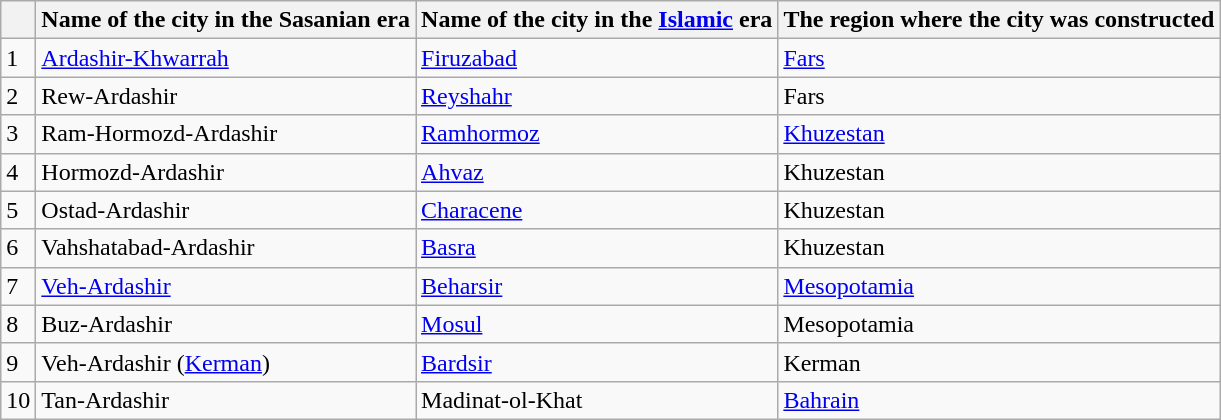<table class="wikitable">
<tr>
<th></th>
<th>Name of the city in the Sasanian era</th>
<th>Name of the city in the <a href='#'>Islamic</a> era</th>
<th>The region where the city was constructed</th>
</tr>
<tr>
<td>1</td>
<td><a href='#'>Ardashir-Khwarrah</a></td>
<td><a href='#'>Firuzabad</a></td>
<td><a href='#'>Fars</a></td>
</tr>
<tr>
<td>2</td>
<td>Rew-Ardashir</td>
<td><a href='#'>Reyshahr</a></td>
<td>Fars</td>
</tr>
<tr>
<td>3</td>
<td>Ram-Hormozd-Ardashir</td>
<td><a href='#'>Ramhormoz</a></td>
<td><a href='#'>Khuzestan</a></td>
</tr>
<tr>
<td>4</td>
<td>Hormozd-Ardashir</td>
<td><a href='#'>Ahvaz</a></td>
<td>Khuzestan</td>
</tr>
<tr>
<td>5</td>
<td>Ostad-Ardashir</td>
<td><a href='#'>Characene</a></td>
<td>Khuzestan</td>
</tr>
<tr>
<td>6</td>
<td>Vahshatabad-Ardashir</td>
<td><a href='#'>Basra</a></td>
<td>Khuzestan</td>
</tr>
<tr>
<td>7</td>
<td><a href='#'>Veh-Ardashir</a></td>
<td><a href='#'>Beharsir</a></td>
<td><a href='#'>Mesopotamia</a></td>
</tr>
<tr>
<td>8</td>
<td>Buz-Ardashir</td>
<td><a href='#'>Mosul</a></td>
<td>Mesopotamia</td>
</tr>
<tr>
<td>9</td>
<td>Veh-Ardashir (<a href='#'>Kerman</a>)</td>
<td><a href='#'>Bardsir</a></td>
<td>Kerman</td>
</tr>
<tr>
<td>10</td>
<td>Tan-Ardashir</td>
<td>Madinat-ol-Khat</td>
<td><a href='#'>Bahrain</a></td>
</tr>
</table>
